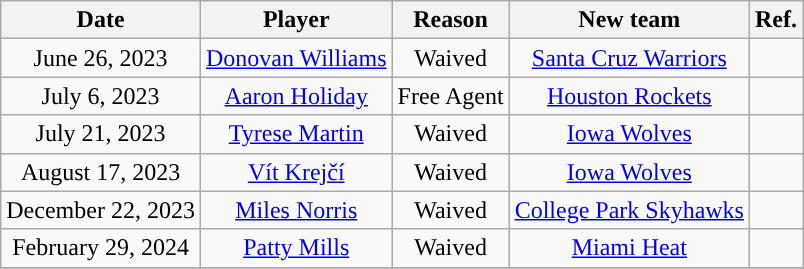<table class="wikitable sortable sortable" style="text-align: center">
<tr>
<th>Date</th>
<th>Player</th>
<th>Reason</th>
<th>New team</th>
<th>Ref.</th>
</tr>
<tr>
<td>June 26, 2023</td>
<td><a href='#'>Donovan Williams</a></td>
<td>Waived</td>
<td><a href='#'>Santa Cruz Warriors</a></td>
<td></td>
</tr>
<tr>
<td>July 6, 2023</td>
<td><a href='#'>Aaron Holiday</a></td>
<td>Free Agent</td>
<td><a href='#'>Houston Rockets</a></td>
<td></td>
</tr>
<tr>
<td>July 21, 2023</td>
<td><a href='#'>Tyrese Martin</a></td>
<td>Waived</td>
<td><a href='#'>Iowa Wolves</a></td>
<td></td>
</tr>
<tr>
<td>August 17, 2023</td>
<td><a href='#'>Vít Krejčí</a></td>
<td>Waived</td>
<td><a href='#'>Iowa Wolves</a></td>
<td></td>
</tr>
<tr>
<td>December 22, 2023</td>
<td><a href='#'>Miles Norris</a></td>
<td>Waived</td>
<td><a href='#'>College Park Skyhawks</a></td>
<td></td>
</tr>
<tr>
<td>February 29, 2024</td>
<td><a href='#'>Patty Mills</a></td>
<td>Waived</td>
<td><a href='#'>Miami Heat</a></td>
<td></td>
</tr>
<tr>
</tr>
</table>
